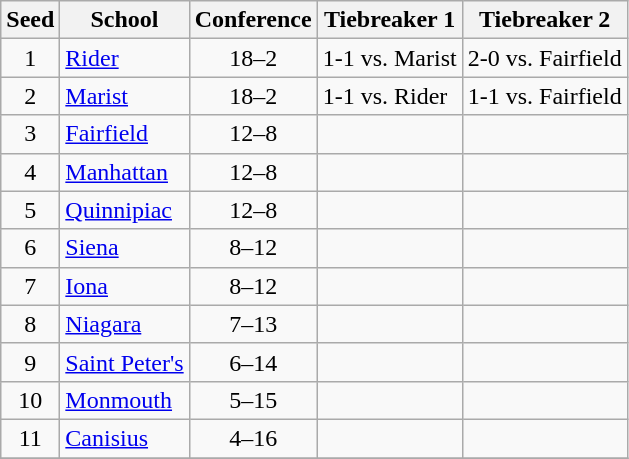<table class="wikitable" style="text-align:center">
<tr>
<th>Seed</th>
<th>School</th>
<th>Conference</th>
<th>Tiebreaker 1</th>
<th>Tiebreaker 2</th>
</tr>
<tr>
<td>1</td>
<td align=left><a href='#'>Rider</a></td>
<td>18–2</td>
<td align=left>1-1 vs. Marist</td>
<td align=left>2-0 vs. Fairfield</td>
</tr>
<tr>
<td>2</td>
<td align=left><a href='#'>Marist</a></td>
<td>18–2</td>
<td align=left>1-1 vs. Rider</td>
<td align=left>1-1 vs. Fairfield</td>
</tr>
<tr>
<td>3</td>
<td align=left><a href='#'>Fairfield</a></td>
<td>12–8</td>
<td></td>
<td></td>
</tr>
<tr>
<td>4</td>
<td align=left><a href='#'>Manhattan</a></td>
<td>12–8</td>
<td></td>
<td></td>
</tr>
<tr>
<td>5</td>
<td align=left><a href='#'>Quinnipiac</a></td>
<td>12–8</td>
<td></td>
<td></td>
</tr>
<tr>
<td>6</td>
<td align=left><a href='#'>Siena</a></td>
<td>8–12</td>
<td></td>
<td></td>
</tr>
<tr>
<td>7</td>
<td align=left><a href='#'>Iona</a></td>
<td>8–12</td>
<td></td>
<td></td>
</tr>
<tr>
<td>8</td>
<td align=left><a href='#'>Niagara</a></td>
<td>7–13</td>
<td></td>
<td></td>
</tr>
<tr>
<td>9</td>
<td align=left><a href='#'>Saint Peter's</a></td>
<td>6–14</td>
<td></td>
<td></td>
</tr>
<tr>
<td>10</td>
<td align=left><a href='#'>Monmouth</a></td>
<td>5–15</td>
<td></td>
<td></td>
</tr>
<tr>
<td>11</td>
<td align=left><a href='#'>Canisius</a></td>
<td>4–16</td>
<td></td>
<td></td>
</tr>
<tr>
</tr>
</table>
